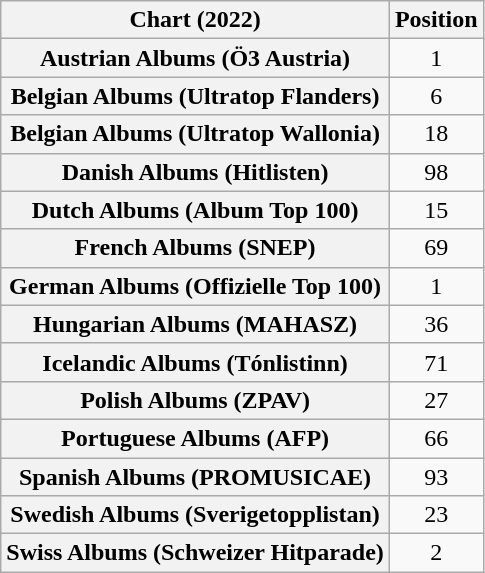<table class="wikitable sortable plainrowheaders" style="text-align:center">
<tr>
<th scope="col">Chart (2022)</th>
<th scope="col">Position</th>
</tr>
<tr>
<th scope="row">Austrian Albums (Ö3 Austria)</th>
<td>1</td>
</tr>
<tr>
<th scope="row">Belgian Albums (Ultratop Flanders)</th>
<td>6</td>
</tr>
<tr>
<th scope="row">Belgian Albums (Ultratop Wallonia)</th>
<td>18</td>
</tr>
<tr>
<th scope="row">Danish Albums (Hitlisten)</th>
<td>98</td>
</tr>
<tr>
<th scope="row">Dutch Albums (Album Top 100)</th>
<td>15</td>
</tr>
<tr>
<th scope="row">French Albums (SNEP)</th>
<td>69</td>
</tr>
<tr>
<th scope="row">German Albums (Offizielle Top 100)</th>
<td>1</td>
</tr>
<tr>
<th scope="row">Hungarian Albums (MAHASZ)</th>
<td>36</td>
</tr>
<tr>
<th scope="row">Icelandic Albums (Tónlistinn)</th>
<td>71</td>
</tr>
<tr>
<th scope="row">Polish Albums (ZPAV)</th>
<td>27</td>
</tr>
<tr>
<th scope="row">Portuguese Albums (AFP)</th>
<td>66</td>
</tr>
<tr>
<th scope="row">Spanish Albums (PROMUSICAE)</th>
<td>93</td>
</tr>
<tr>
<th scope="row">Swedish Albums (Sverigetopplistan)</th>
<td>23</td>
</tr>
<tr>
<th scope="row">Swiss Albums (Schweizer Hitparade)</th>
<td>2</td>
</tr>
</table>
